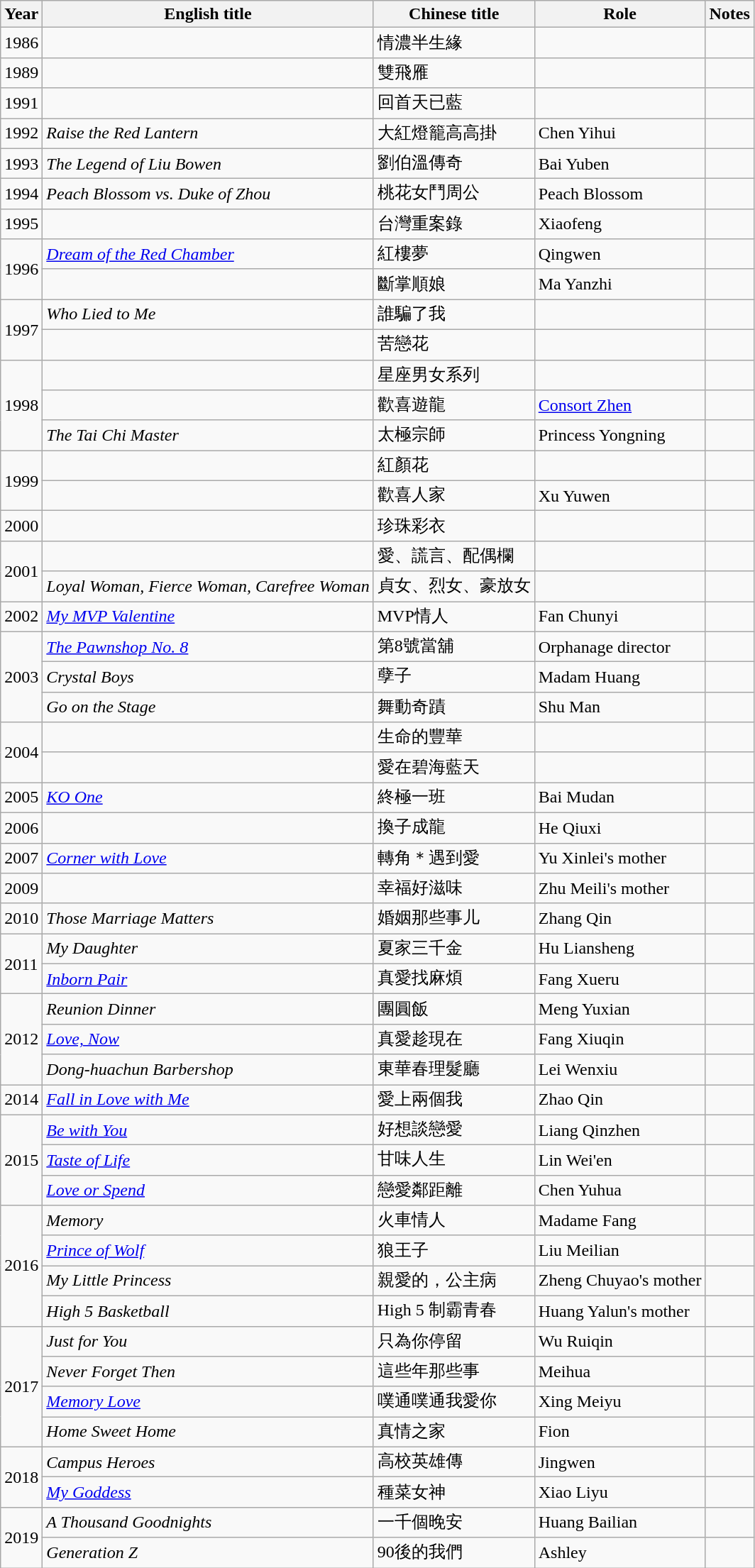<table class="wikitable sortable">
<tr>
<th>Year</th>
<th>English title</th>
<th>Chinese title</th>
<th>Role</th>
<th>Notes</th>
</tr>
<tr>
<td>1986</td>
<td></td>
<td>情濃半生緣</td>
<td></td>
<td></td>
</tr>
<tr>
<td>1989</td>
<td></td>
<td>雙飛雁</td>
<td></td>
<td></td>
</tr>
<tr>
<td>1991</td>
<td></td>
<td>回首天已藍</td>
<td></td>
<td></td>
</tr>
<tr>
<td>1992</td>
<td><em>Raise the Red Lantern</em></td>
<td>大紅燈籠高高掛</td>
<td>Chen Yihui</td>
<td></td>
</tr>
<tr>
<td>1993</td>
<td><em>The Legend of Liu Bowen</em></td>
<td>劉伯溫傳奇</td>
<td>Bai Yuben</td>
<td></td>
</tr>
<tr>
<td>1994</td>
<td><em>Peach Blossom vs. Duke of Zhou</em></td>
<td>桃花女鬥周公</td>
<td>Peach Blossom</td>
<td></td>
</tr>
<tr>
<td>1995</td>
<td></td>
<td>台灣重案錄</td>
<td>Xiaofeng</td>
<td></td>
</tr>
<tr>
<td rowspan=2>1996</td>
<td><em><a href='#'>Dream of the Red Chamber</a></em></td>
<td>紅樓夢</td>
<td>Qingwen</td>
<td></td>
</tr>
<tr>
<td></td>
<td>斷掌順娘</td>
<td>Ma Yanzhi</td>
<td></td>
</tr>
<tr>
<td rowspan=2>1997</td>
<td><em>Who Lied to Me</em></td>
<td>誰騙了我</td>
<td></td>
<td></td>
</tr>
<tr>
<td></td>
<td>苦戀花</td>
<td></td>
<td></td>
</tr>
<tr>
<td rowspan=3>1998</td>
<td></td>
<td>星座男女系列</td>
<td></td>
<td></td>
</tr>
<tr>
<td></td>
<td>歡喜遊龍</td>
<td><a href='#'>Consort Zhen</a></td>
<td></td>
</tr>
<tr>
<td><em>The Tai Chi Master</em></td>
<td>太極宗師</td>
<td>Princess Yongning</td>
<td></td>
</tr>
<tr>
<td rowspan=2>1999</td>
<td></td>
<td>紅顏花</td>
<td></td>
<td></td>
</tr>
<tr>
<td></td>
<td>歡喜人家</td>
<td>Xu Yuwen</td>
<td></td>
</tr>
<tr>
<td>2000</td>
<td></td>
<td>珍珠彩衣</td>
<td></td>
<td></td>
</tr>
<tr>
<td rowspan=2>2001</td>
<td></td>
<td>愛、謊言、配偶欄</td>
<td></td>
<td></td>
</tr>
<tr>
<td><em>Loyal Woman, Fierce Woman, Carefree Woman</em></td>
<td>貞女、烈女、豪放女</td>
<td></td>
<td></td>
</tr>
<tr>
<td>2002</td>
<td><em><a href='#'>My MVP Valentine</a></em></td>
<td>MVP情人</td>
<td>Fan Chunyi</td>
<td></td>
</tr>
<tr>
<td rowspan=3>2003</td>
<td><em><a href='#'>The Pawnshop No. 8</a></em></td>
<td>第8號當舖</td>
<td>Orphanage director</td>
<td></td>
</tr>
<tr>
<td><em>Crystal Boys</em></td>
<td>孽子</td>
<td>Madam Huang</td>
<td></td>
</tr>
<tr>
<td><em>Go on the Stage</em></td>
<td>舞動奇蹟</td>
<td>Shu Man</td>
<td></td>
</tr>
<tr>
<td rowspan=2>2004</td>
<td></td>
<td>生命的豐華</td>
<td></td>
<td></td>
</tr>
<tr>
<td></td>
<td>愛在碧海藍天</td>
<td></td>
<td></td>
</tr>
<tr>
<td>2005</td>
<td><em><a href='#'>KO One</a></em></td>
<td>終極一班</td>
<td>Bai Mudan</td>
<td></td>
</tr>
<tr>
<td>2006</td>
<td></td>
<td>換子成龍</td>
<td>He Qiuxi</td>
<td></td>
</tr>
<tr>
<td>2007</td>
<td><em><a href='#'>Corner with Love</a></em></td>
<td>轉角＊遇到愛</td>
<td>Yu Xinlei's mother</td>
<td></td>
</tr>
<tr>
<td>2009</td>
<td></td>
<td>幸福好滋味</td>
<td>Zhu Meili's mother</td>
<td></td>
</tr>
<tr>
<td>2010</td>
<td><em>Those Marriage Matters</em></td>
<td>婚姻那些事儿</td>
<td>Zhang Qin</td>
<td></td>
</tr>
<tr>
<td rowspan=2>2011</td>
<td><em>My Daughter</em></td>
<td>夏家三千金</td>
<td>Hu Liansheng</td>
<td></td>
</tr>
<tr>
<td><em><a href='#'>Inborn Pair</a></em></td>
<td>真愛找麻煩</td>
<td>Fang Xueru</td>
<td></td>
</tr>
<tr>
<td rowspan=3>2012</td>
<td><em>Reunion Dinner</em></td>
<td>團圓飯</td>
<td>Meng Yuxian</td>
<td></td>
</tr>
<tr>
<td><em><a href='#'>Love, Now</a></em></td>
<td>真愛趁現在</td>
<td>Fang Xiuqin</td>
<td></td>
</tr>
<tr>
<td><em>Dong-huachun Barbershop</em></td>
<td>東華春理髮廳</td>
<td>Lei Wenxiu</td>
<td></td>
</tr>
<tr>
<td>2014</td>
<td><em><a href='#'>Fall in Love with Me</a></em></td>
<td>愛上兩個我</td>
<td>Zhao Qin</td>
<td></td>
</tr>
<tr>
<td rowspan=3>2015</td>
<td><em><a href='#'>Be with You</a></em></td>
<td>好想談戀愛</td>
<td>Liang Qinzhen</td>
<td></td>
</tr>
<tr>
<td><em><a href='#'>Taste of Life</a></em></td>
<td>甘味人生</td>
<td>Lin Wei'en</td>
<td></td>
</tr>
<tr>
<td><em><a href='#'>Love or Spend</a></em></td>
<td>戀愛鄰距離</td>
<td>Chen Yuhua</td>
<td></td>
</tr>
<tr>
<td rowspan=4>2016</td>
<td><em>Memory</em></td>
<td>火車情人</td>
<td>Madame Fang</td>
<td></td>
</tr>
<tr>
<td><em><a href='#'>Prince of Wolf</a></em></td>
<td>狼王子</td>
<td>Liu Meilian</td>
<td></td>
</tr>
<tr>
<td><em>My Little Princess</em></td>
<td>親愛的，公主病</td>
<td>Zheng Chuyao's mother</td>
<td></td>
</tr>
<tr>
<td><em>High 5 Basketball</em></td>
<td>High 5 制霸青春</td>
<td>Huang Yalun's mother</td>
<td></td>
</tr>
<tr>
<td rowspan=4>2017</td>
<td><em>Just for You</em></td>
<td>只為你停留</td>
<td>Wu Ruiqin</td>
<td></td>
</tr>
<tr>
<td><em>Never Forget Then</em></td>
<td>這些年那些事</td>
<td>Meihua</td>
<td></td>
</tr>
<tr>
<td><em><a href='#'>Memory Love</a></em></td>
<td>噗通噗通我愛你</td>
<td>Xing Meiyu</td>
<td></td>
</tr>
<tr>
<td><em>Home Sweet Home</em></td>
<td>真情之家</td>
<td>Fion</td>
<td></td>
</tr>
<tr>
<td rowspan=2>2018</td>
<td><em>Campus Heroes</em></td>
<td>高校英雄傳</td>
<td>Jingwen</td>
<td></td>
</tr>
<tr>
<td><em><a href='#'>My Goddess</a></em></td>
<td>種菜女神</td>
<td>Xiao Liyu</td>
<td></td>
</tr>
<tr>
<td rowspan=2>2019</td>
<td><em>A Thousand Goodnights</em></td>
<td>一千個晚安</td>
<td>Huang Bailian</td>
<td></td>
</tr>
<tr>
<td><em>Generation Z</em></td>
<td>90後的我們</td>
<td>Ashley</td>
<td></td>
</tr>
</table>
